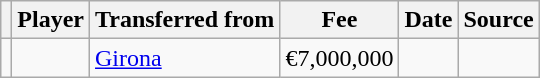<table class="wikitable plainrowheaders sortable">
<tr>
<th></th>
<th scope="col">Player</th>
<th>Transferred from</th>
<th style="width: 65px;">Fee</th>
<th scope="col">Date</th>
<th scope="col">Source</th>
</tr>
<tr>
<td align="center"></td>
<td></td>
<td> <a href='#'>Girona</a></td>
<td>€7,000,000</td>
<td></td>
<td></td>
</tr>
</table>
